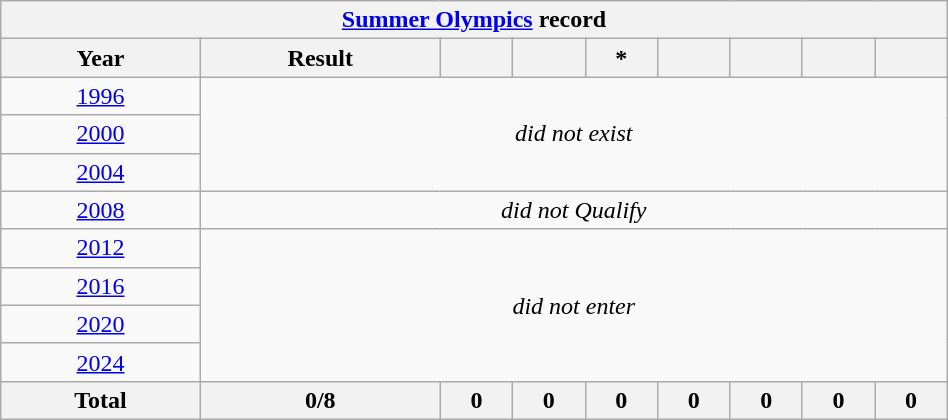<table class="wikitable" style="text-align: center; width:50%;">
<tr>
<th colspan=10><a href='#'>Summer Olympics</a> record</th>
</tr>
<tr>
<th>Year</th>
<th>Result</th>
<th></th>
<th></th>
<th>*</th>
<th></th>
<th></th>
<th></th>
<th></th>
</tr>
<tr>
<td> <a href='#'>1996</a></td>
<td colspan=8 rowspan=3><em>did not exist</em></td>
</tr>
<tr>
<td> <a href='#'>2000</a></td>
</tr>
<tr>
<td> <a href='#'>2004</a></td>
</tr>
<tr>
<td> <a href='#'>2008</a></td>
<td colspan=8><em>did not Qualify</em></td>
</tr>
<tr>
<td> <a href='#'>2012</a></td>
<td colspan=8 rowspan=4><em>did not enter</em></td>
</tr>
<tr>
<td> <a href='#'>2016</a></td>
</tr>
<tr>
<td> <a href='#'>2020</a></td>
</tr>
<tr>
<td> <a href='#'>2024</a></td>
</tr>
<tr>
<th>Total</th>
<th>0/8</th>
<th>0</th>
<th>0</th>
<th>0</th>
<th>0</th>
<th>0</th>
<th>0</th>
<th>0</th>
</tr>
</table>
